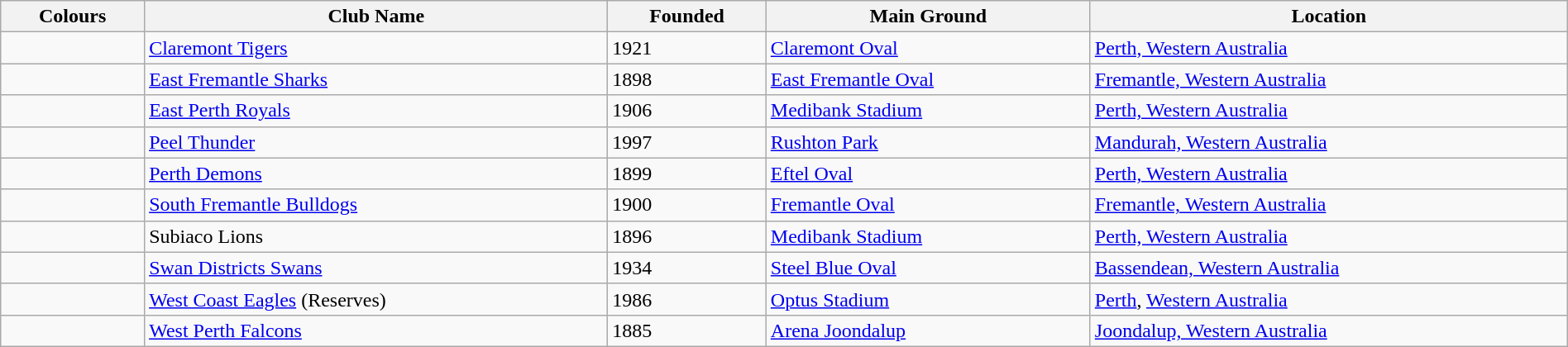<table class="wikitable" style="width:100%">
<tr>
<th>Colours</th>
<th>Club Name</th>
<th>Founded</th>
<th>Main Ground</th>
<th>Location</th>
</tr>
<tr>
<td></td>
<td><a href='#'>Claremont Tigers</a></td>
<td>1921</td>
<td><a href='#'>Claremont Oval</a></td>
<td><a href='#'>Perth, Western Australia</a></td>
</tr>
<tr>
<td></td>
<td><a href='#'>East Fremantle Sharks</a></td>
<td>1898</td>
<td><a href='#'>East Fremantle Oval</a></td>
<td><a href='#'>Fremantle, Western Australia</a></td>
</tr>
<tr>
<td></td>
<td><a href='#'>East Perth Royals</a></td>
<td>1906</td>
<td><a href='#'>Medibank Stadium</a></td>
<td><a href='#'>Perth, Western Australia</a></td>
</tr>
<tr>
<td></td>
<td><a href='#'>Peel Thunder</a></td>
<td>1997</td>
<td><a href='#'>Rushton Park</a></td>
<td><a href='#'>Mandurah, Western Australia</a></td>
</tr>
<tr>
<td></td>
<td><a href='#'>Perth Demons</a></td>
<td>1899</td>
<td><a href='#'>Eftel Oval</a></td>
<td><a href='#'>Perth, Western Australia</a></td>
</tr>
<tr>
<td></td>
<td><a href='#'>South Fremantle Bulldogs</a></td>
<td>1900</td>
<td><a href='#'>Fremantle Oval</a></td>
<td><a href='#'>Fremantle, Western Australia</a></td>
</tr>
<tr>
<td Subiaco Football Club></td>
<td>Subiaco Lions</td>
<td>1896</td>
<td><a href='#'>Medibank Stadium</a></td>
<td><a href='#'>Perth, Western Australia</a></td>
</tr>
<tr>
<td></td>
<td><a href='#'>Swan Districts Swans</a></td>
<td>1934</td>
<td><a href='#'>Steel Blue Oval</a></td>
<td><a href='#'>Bassendean, Western Australia</a></td>
</tr>
<tr>
<td></td>
<td><a href='#'>West Coast Eagles</a> (Reserves)</td>
<td>1986</td>
<td><a href='#'>Optus Stadium</a></td>
<td><a href='#'>Perth</a>, <a href='#'>Western Australia</a></td>
</tr>
<tr>
<td></td>
<td><a href='#'>West Perth Falcons</a></td>
<td>1885</td>
<td><a href='#'>Arena Joondalup</a></td>
<td><a href='#'>Joondalup, Western Australia</a></td>
</tr>
</table>
